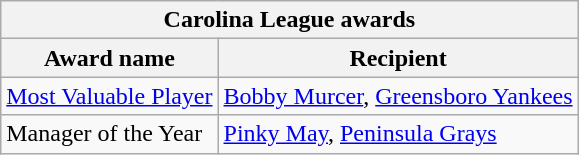<table class="wikitable">
<tr>
<th colspan="2">Carolina League awards</th>
</tr>
<tr>
<th>Award name</th>
<th>Recipient</th>
</tr>
<tr>
<td><a href='#'>Most Valuable Player</a></td>
<td><a href='#'>Bobby Murcer</a>, <a href='#'>Greensboro Yankees</a></td>
</tr>
<tr>
<td>Manager of the Year</td>
<td><a href='#'>Pinky May</a>, <a href='#'>Peninsula Grays</a></td>
</tr>
</table>
